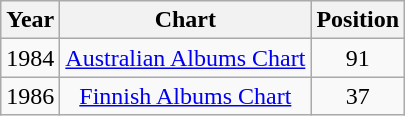<table class="wikitable">
<tr>
<th align="center">Year</th>
<th align="center">Chart</th>
<th align="center">Position</th>
</tr>
<tr>
<td align="center">1984</td>
<td align="center"><a href='#'>Australian Albums Chart</a></td>
<td align="center">91</td>
</tr>
<tr>
<td align="center">1986</td>
<td align="center"><a href='#'>Finnish Albums Chart</a></td>
<td align="center">37</td>
</tr>
</table>
